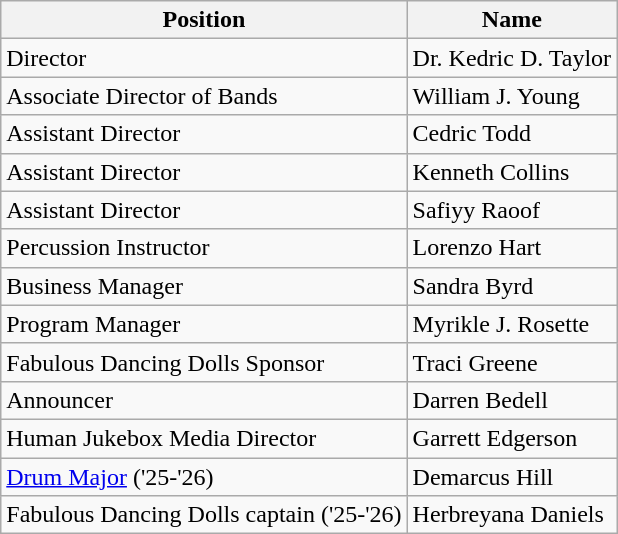<table class="wikitable">
<tr>
<th>Position</th>
<th>Name</th>
</tr>
<tr>
<td>Director</td>
<td>Dr. Kedric D. Taylor</td>
</tr>
<tr>
<td>Associate Director of Bands</td>
<td>William J. Young</td>
</tr>
<tr>
<td>Assistant Director</td>
<td>Cedric Todd</td>
</tr>
<tr>
<td>Assistant Director</td>
<td>Kenneth Collins</td>
</tr>
<tr>
<td>Assistant Director</td>
<td>Safiyy Raoof</td>
</tr>
<tr>
<td>Percussion Instructor</td>
<td>Lorenzo Hart</td>
</tr>
<tr>
<td>Business Manager</td>
<td>Sandra Byrd</td>
</tr>
<tr>
<td>Program Manager</td>
<td>Myrikle J. Rosette</td>
</tr>
<tr>
<td>Fabulous Dancing Dolls Sponsor</td>
<td>Traci Greene</td>
</tr>
<tr>
<td>Announcer</td>
<td>Darren Bedell</td>
</tr>
<tr>
<td>Human Jukebox Media Director</td>
<td>Garrett Edgerson</td>
</tr>
<tr>
<td><a href='#'>Drum Major</a> ('25-'26)</td>
<td>Demarcus Hill</td>
</tr>
<tr>
<td>Fabulous Dancing Dolls captain ('25-'26)</td>
<td>Herbreyana Daniels</td>
</tr>
</table>
